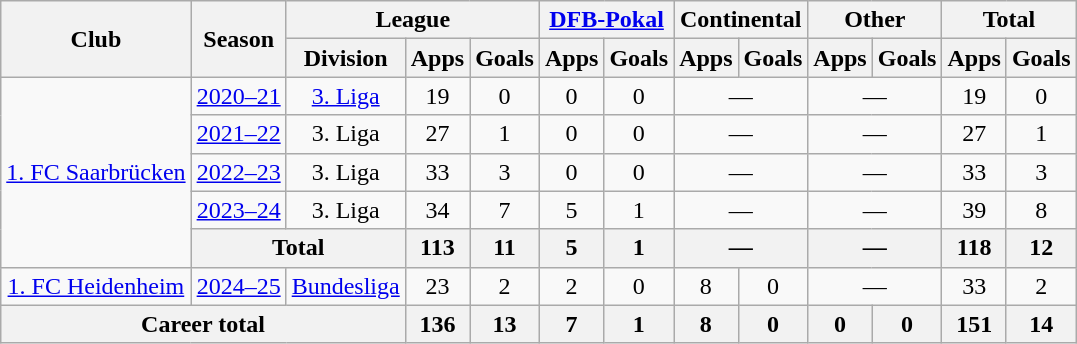<table class="wikitable" style="text-align:center">
<tr>
<th rowspan="2">Club</th>
<th rowspan="2">Season</th>
<th colspan="3">League</th>
<th colspan="2"><a href='#'>DFB-Pokal</a></th>
<th colspan="2">Continental</th>
<th colspan="2">Other</th>
<th colspan="2">Total</th>
</tr>
<tr>
<th>Division</th>
<th>Apps</th>
<th>Goals</th>
<th>Apps</th>
<th>Goals</th>
<th>Apps</th>
<th>Goals</th>
<th>Apps</th>
<th>Goals</th>
<th>Apps</th>
<th>Goals</th>
</tr>
<tr>
<td rowspan="5"><a href='#'>1. FC Saarbrücken</a></td>
<td><a href='#'>2020–21</a></td>
<td><a href='#'>3. Liga</a></td>
<td>19</td>
<td>0</td>
<td>0</td>
<td>0</td>
<td colspan="2">—</td>
<td colspan="2">—</td>
<td>19</td>
<td>0</td>
</tr>
<tr>
<td><a href='#'>2021–22</a></td>
<td>3. Liga</td>
<td>27</td>
<td>1</td>
<td>0</td>
<td>0</td>
<td colspan="2">—</td>
<td colspan="2">—</td>
<td>27</td>
<td>1</td>
</tr>
<tr>
<td><a href='#'>2022–23</a></td>
<td>3. Liga</td>
<td>33</td>
<td>3</td>
<td>0</td>
<td>0</td>
<td colspan="2">—</td>
<td colspan="2">—</td>
<td>33</td>
<td>3</td>
</tr>
<tr>
<td><a href='#'>2023–24</a></td>
<td>3. Liga</td>
<td>34</td>
<td>7</td>
<td>5</td>
<td>1</td>
<td colspan="2">—</td>
<td colspan="2">—</td>
<td>39</td>
<td>8</td>
</tr>
<tr>
<th colspan="2">Total</th>
<th>113</th>
<th>11</th>
<th>5</th>
<th>1</th>
<th colspan="2">—</th>
<th colspan="2">—</th>
<th>118</th>
<th>12</th>
</tr>
<tr>
<td><a href='#'>1. FC Heidenheim</a></td>
<td><a href='#'>2024–25</a></td>
<td><a href='#'>Bundesliga</a></td>
<td>23</td>
<td>2</td>
<td>2</td>
<td>0</td>
<td>8</td>
<td>0</td>
<td colspan="2">—</td>
<td>33</td>
<td>2</td>
</tr>
<tr>
<th colspan="3">Career total</th>
<th>136</th>
<th>13</th>
<th>7</th>
<th>1</th>
<th>8</th>
<th>0</th>
<th>0</th>
<th>0</th>
<th>151</th>
<th>14</th>
</tr>
</table>
